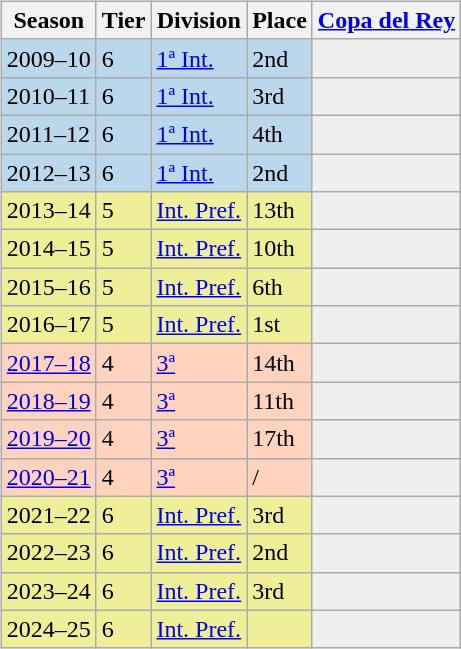<table>
<tr>
<td valign="top" width=0%><br><table class="wikitable">
<tr style="background:#f0f6fa;">
<th>Season</th>
<th>Tier</th>
<th>Division</th>
<th>Place</th>
<th><a href='#'>Copa del Rey</a></th>
</tr>
<tr>
<td style="background:#BBD7EC;">2009–10</td>
<td style="background:#BBD7EC;">6</td>
<td style="background:#BBD7EC;"><a href='#'>1ª Int.</a></td>
<td style="background:#BBD7EC;">2nd</td>
<th style="background:#efefef;"></th>
</tr>
<tr>
<td style="background:#BBD7EC;">2010–11</td>
<td style="background:#BBD7EC;">6</td>
<td style="background:#BBD7EC;"><a href='#'>1ª Int.</a></td>
<td style="background:#BBD7EC;">3rd</td>
<th style="background:#efefef;"></th>
</tr>
<tr>
<td style="background:#BBD7EC;">2011–12</td>
<td style="background:#BBD7EC;">6</td>
<td style="background:#BBD7EC;"><a href='#'>1ª Int.</a></td>
<td style="background:#BBD7EC;">4th</td>
<th style="background:#efefef;"></th>
</tr>
<tr>
<td style="background:#BBD7EC;">2012–13</td>
<td style="background:#BBD7EC;">6</td>
<td style="background:#BBD7EC;"><a href='#'>1ª Int.</a></td>
<td style="background:#BBD7EC;">2nd</td>
<th style="background:#efefef;"></th>
</tr>
<tr>
<td style="background:#EFEF99;">2013–14</td>
<td style="background:#EFEF99;">5</td>
<td style="background:#EFEF99;"><a href='#'>Int. Pref.</a></td>
<td style="background:#EFEF99;">13th</td>
<th style="background:#efefef;"></th>
</tr>
<tr>
<td style="background:#EFEF99;">2014–15</td>
<td style="background:#EFEF99;">5</td>
<td style="background:#EFEF99;"><a href='#'>Int. Pref.</a></td>
<td style="background:#EFEF99;">10th</td>
<th style="background:#efefef;"></th>
</tr>
<tr>
<td style="background:#EFEF99;">2015–16</td>
<td style="background:#EFEF99;">5</td>
<td style="background:#EFEF99;"><a href='#'>Int. Pref.</a></td>
<td style="background:#EFEF99;">6th</td>
<th style="background:#efefef;"></th>
</tr>
<tr>
<td style="background:#EFEF99;">2016–17</td>
<td style="background:#EFEF99;">5</td>
<td style="background:#EFEF99;"><a href='#'>Int. Pref.</a></td>
<td style="background:#EFEF99;">1st</td>
<th style="background:#efefef;"></th>
</tr>
<tr>
<td style="background:#FFD3BD;"><a href='#'>2017–18</a></td>
<td style="background:#FFD3BD;">4</td>
<td style="background:#FFD3BD;"><a href='#'>3ª</a></td>
<td style="background:#FFD3BD;">14th</td>
<th style="background:#efefef;"></th>
</tr>
<tr>
<td style="background:#FFD3BD;"><a href='#'>2018–19</a></td>
<td style="background:#FFD3BD;">4</td>
<td style="background:#FFD3BD;"><a href='#'>3ª</a></td>
<td style="background:#FFD3BD;">11th</td>
<th style="background:#efefef;"></th>
</tr>
<tr>
<td style="background:#FFD3BD;"><a href='#'>2019–20</a></td>
<td style="background:#FFD3BD;">4</td>
<td style="background:#FFD3BD;"><a href='#'>3ª</a></td>
<td style="background:#FFD3BD;">17th</td>
<th style="background:#efefef;"></th>
</tr>
<tr>
<td style="background:#FFD3BD;"><a href='#'>2020–21</a></td>
<td style="background:#FFD3BD;">4</td>
<td style="background:#FFD3BD;"><a href='#'>3ª</a></td>
<td style="background:#FFD3BD;"> / </td>
<th style="background:#efefef;"></th>
</tr>
<tr>
<td style="background:#EFEF99;">2021–22</td>
<td style="background:#EFEF99;">6</td>
<td style="background:#EFEF99;"><a href='#'>Int. Pref.</a></td>
<td style="background:#EFEF99;">3rd</td>
<th style="background:#efefef;"></th>
</tr>
<tr>
<td style="background:#EFEF99;">2022–23</td>
<td style="background:#EFEF99;">6</td>
<td style="background:#EFEF99;"><a href='#'>Int. Pref.</a></td>
<td style="background:#EFEF99;">2nd</td>
<th style="background:#efefef;"></th>
</tr>
<tr>
<td style="background:#EFEF99;">2023–24</td>
<td style="background:#EFEF99;">6</td>
<td style="background:#EFEF99;"><a href='#'>Int. Pref.</a></td>
<td style="background:#EFEF99;">3rd</td>
<th style="background:#efefef;"></th>
</tr>
<tr>
<td style="background:#EFEF99;">2024–25</td>
<td style="background:#EFEF99;">6</td>
<td style="background:#EFEF99;"><a href='#'>Int. Pref.</a></td>
<td style="background:#EFEF99;"></td>
<th style="background:#efefef;"></th>
</tr>
</table>
</td>
</tr>
</table>
